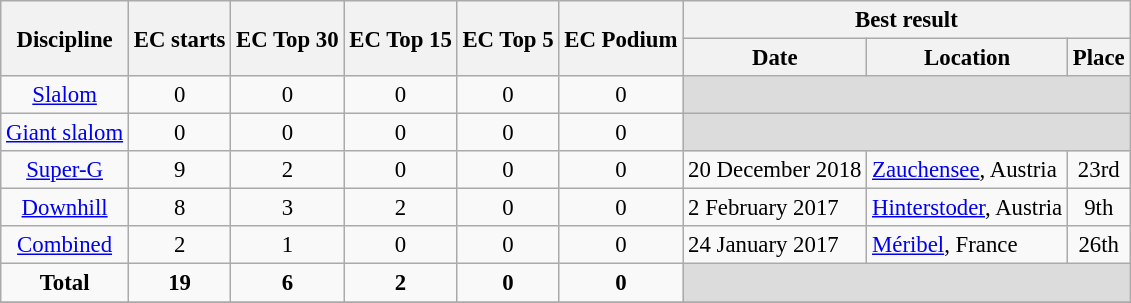<table class="wikitable" style="text-align:center; font-size:95%;">
<tr>
<th rowspan=2>Discipline</th>
<th rowspan=2>EC starts</th>
<th rowspan=2>EC Top 30</th>
<th rowspan=2>EC Top 15</th>
<th rowspan=2>EC Top 5</th>
<th rowspan=2>EC Podium</th>
<th colspan=3>Best result</th>
</tr>
<tr>
<th>Date</th>
<th>Location</th>
<th>Place</th>
</tr>
<tr>
<td align=center><a href='#'>Slalom</a></td>
<td align=center>0</td>
<td align=center>0</td>
<td align=center>0</td>
<td align=center>0</td>
<td align=center>0</td>
<td colspan=3 bgcolor=#DCDCDC></td>
</tr>
<tr>
<td align=center><a href='#'>Giant slalom</a></td>
<td align=center>0</td>
<td align=center>0</td>
<td align=center>0</td>
<td align=center>0</td>
<td align=center>0</td>
<td colspan=3 bgcolor=#DCDCDC></td>
</tr>
<tr>
<td align=center><a href='#'>Super-G</a></td>
<td align=center>9</td>
<td align=center>2</td>
<td align=center>0</td>
<td align=center>0</td>
<td align=center>0</td>
<td align=left>20 December 2018</td>
<td align=left> <a href='#'>Zauchensee</a>, Austria</td>
<td>23rd</td>
</tr>
<tr>
<td align=center><a href='#'>Downhill</a></td>
<td align=center>8</td>
<td align=center>3</td>
<td align=center>2</td>
<td align=center>0</td>
<td align=center>0</td>
<td align=left>2 February 2017</td>
<td align=left> <a href='#'>Hinterstoder</a>, Austria</td>
<td>9th</td>
</tr>
<tr>
<td align=center><a href='#'>Combined</a></td>
<td align=center>2</td>
<td align=center>1</td>
<td align=center>0</td>
<td align=center>0</td>
<td align=center>0</td>
<td align=left>24 January 2017</td>
<td align=left> <a href='#'>Méribel</a>, France</td>
<td>26th</td>
</tr>
<tr>
<td align=center><strong>Total</strong></td>
<td align=center><strong>19</strong></td>
<td align=center><strong>6</strong></td>
<td align=center><strong>2</strong></td>
<td align=center><strong>0</strong></td>
<td align=center><strong>0</strong></td>
<td colspan=3 bgcolor=#DCDCDC></td>
</tr>
<tr>
</tr>
</table>
